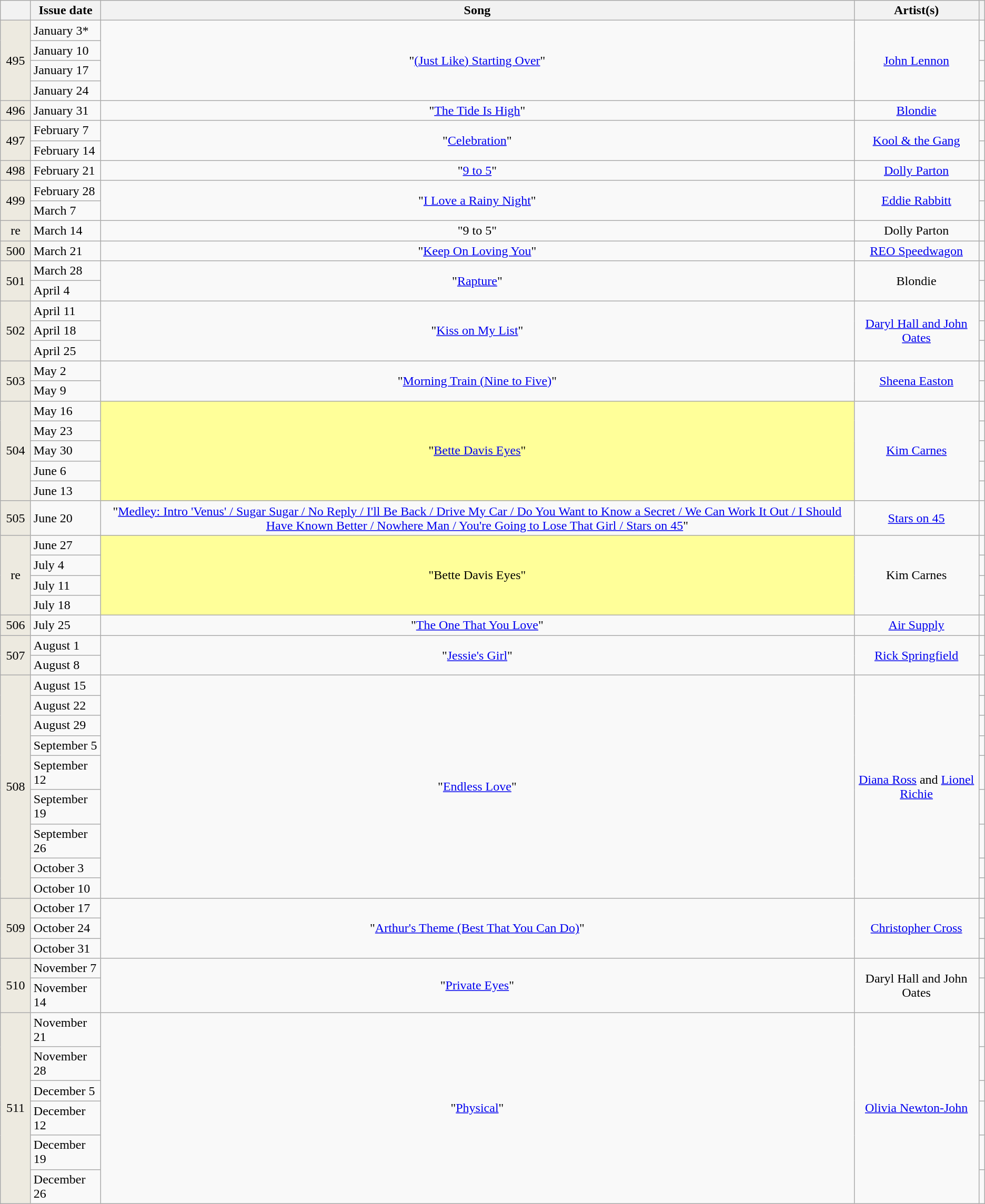<table class="wikitable">
<tr>
<th width=31></th>
<th>Issue date</th>
<th>Song</th>
<th>Artist(s)</th>
<th></th>
</tr>
<tr>
<td align="center" bgcolor=EDEAE0 rowspan=4>495</td>
<td>January 3*</td>
<td align="center" rowspan="4">"<a href='#'>(Just Like) Starting Over</a>"</td>
<td align="center" rowspan="4"><a href='#'>John Lennon</a></td>
<td align="center"></td>
</tr>
<tr>
<td>January 10</td>
<td align="center"></td>
</tr>
<tr>
<td>January 17</td>
<td align="center"></td>
</tr>
<tr>
<td>January 24</td>
<td align="center"></td>
</tr>
<tr>
<td align="center" bgcolor=EDEAE0>496</td>
<td>January 31</td>
<td align="center">"<a href='#'>The Tide Is High</a>"</td>
<td align="center"><a href='#'>Blondie</a></td>
<td align="center"></td>
</tr>
<tr>
<td align="center" bgcolor=EDEAE0 rowspan=2>497</td>
<td>February 7</td>
<td align="center" rowspan="2">"<a href='#'>Celebration</a>"</td>
<td align="center" rowspan="2"><a href='#'>Kool & the Gang</a></td>
<td align="center"></td>
</tr>
<tr>
<td>February 14</td>
<td align="center"></td>
</tr>
<tr>
<td align="center" bgcolor=EDEAE0>498</td>
<td>February 21</td>
<td align="center">"<a href='#'>9 to 5</a>"</td>
<td align="center"><a href='#'>Dolly Parton</a></td>
<td align="center"></td>
</tr>
<tr>
<td align="center" bgcolor=EDEAE0 rowspan=2>499</td>
<td>February 28</td>
<td align="center" rowspan="2">"<a href='#'>I Love a Rainy Night</a>"</td>
<td align="center" rowspan="2"><a href='#'>Eddie Rabbitt</a></td>
<td align="center"></td>
</tr>
<tr>
<td>March 7</td>
<td align="center"></td>
</tr>
<tr>
<td align="center" bgcolor=EDEAE0>re</td>
<td>March 14</td>
<td align="center">"9 to 5"</td>
<td align="center">Dolly Parton</td>
<td align="center"></td>
</tr>
<tr>
<td align="center" bgcolor=EDEAE0>500</td>
<td>March 21</td>
<td align="center">"<a href='#'>Keep On Loving You</a>"</td>
<td align="center"><a href='#'>REO Speedwagon</a></td>
<td align="center"></td>
</tr>
<tr>
<td align="center" bgcolor=EDEAE0 rowspan=2>501</td>
<td>March 28</td>
<td align="center" rowspan="2">"<a href='#'>Rapture</a>"</td>
<td align="center" rowspan="2">Blondie</td>
<td align="center"></td>
</tr>
<tr>
<td>April 4</td>
<td align="center"></td>
</tr>
<tr>
<td align="center" bgcolor=EDEAE0 rowspan=3>502</td>
<td>April 11</td>
<td align="center" rowspan="3">"<a href='#'>Kiss on My List</a>"</td>
<td align="center" rowspan="3"><a href='#'>Daryl Hall and John Oates</a></td>
<td align="center"></td>
</tr>
<tr>
<td>April 18</td>
<td align="center"></td>
</tr>
<tr>
<td>April 25</td>
<td align="center"></td>
</tr>
<tr>
<td align="center" bgcolor=EDEAE0 rowspan=2>503</td>
<td>May 2</td>
<td align="center" rowspan="2">"<a href='#'>Morning Train (Nine to Five)</a>"</td>
<td align="center" rowspan="2"><a href='#'>Sheena Easton</a></td>
<td align="center"></td>
</tr>
<tr>
<td>May 9</td>
<td align="center"></td>
</tr>
<tr>
<td align="center" bgcolor=EDEAE0 rowspan=5>504</td>
<td>May 16</td>
<td bgcolor=#FFFF99 align="center" rowspan="5">"<a href='#'>Bette Davis Eyes</a>"</td>
<td align="center" rowspan="5"><a href='#'>Kim Carnes</a></td>
<td align="center"></td>
</tr>
<tr>
<td>May 23</td>
<td align="center"></td>
</tr>
<tr>
<td>May 30</td>
<td align="center"></td>
</tr>
<tr>
<td>June 6</td>
<td align="center"></td>
</tr>
<tr>
<td>June 13</td>
<td align="center"></td>
</tr>
<tr>
<td align="center" bgcolor=EDEAE0>505</td>
<td>June 20</td>
<td align="center">"<a href='#'>Medley: Intro 'Venus' / Sugar Sugar / No Reply / I'll Be Back / Drive My Car / Do You Want to Know a Secret / We Can Work It Out / I Should Have Known Better / Nowhere Man / You're Going to Lose That Girl / Stars on 45</a>"</td>
<td align="center"><a href='#'>Stars on 45</a></td>
<td align="center"></td>
</tr>
<tr>
<td align="center" bgcolor=EDEAE0 rowspan=4>re</td>
<td>June 27</td>
<td bgcolor=#FFFF99 align="center" rowspan="4">"Bette Davis Eyes"</td>
<td align="center" rowspan="4">Kim Carnes</td>
<td align="center"></td>
</tr>
<tr>
<td>July 4</td>
<td align="center"></td>
</tr>
<tr>
<td>July 11</td>
<td align="center"></td>
</tr>
<tr>
<td>July 18</td>
<td align="center"></td>
</tr>
<tr>
<td align="center" bgcolor=EDEAE0>506</td>
<td>July 25</td>
<td align="center">"<a href='#'>The One That You Love</a>"</td>
<td align="center"><a href='#'>Air Supply</a></td>
<td align="center"></td>
</tr>
<tr>
<td align="center" bgcolor=EDEAE0 rowspan=2>507</td>
<td>August 1</td>
<td align="center" rowspan="2">"<a href='#'>Jessie's Girl</a>"</td>
<td align="center" rowspan="2"><a href='#'>Rick Springfield</a></td>
<td align="center"></td>
</tr>
<tr>
<td>August 8</td>
<td align="center"></td>
</tr>
<tr>
<td align="center" bgcolor=EDEAE0 rowspan=9>508</td>
<td>August 15</td>
<td align="center" rowspan="9">"<a href='#'>Endless Love</a>"</td>
<td align="center" rowspan="9"><a href='#'>Diana Ross</a> and <a href='#'>Lionel Richie</a></td>
<td align="center"></td>
</tr>
<tr>
<td>August 22</td>
<td align="center"></td>
</tr>
<tr>
<td>August 29</td>
<td align="center"></td>
</tr>
<tr>
<td>September 5</td>
<td align="center"></td>
</tr>
<tr>
<td>September 12</td>
<td align="center"></td>
</tr>
<tr>
<td>September 19</td>
<td align="center"></td>
</tr>
<tr>
<td>September 26</td>
<td align="center"></td>
</tr>
<tr>
<td>October 3</td>
<td align="center"></td>
</tr>
<tr>
<td>October 10</td>
<td align="center"></td>
</tr>
<tr>
<td align="center" bgcolor=EDEAE0 rowspan=3>509</td>
<td>October 17</td>
<td align="center" rowspan="3">"<a href='#'>Arthur's Theme (Best That You Can Do)</a>"</td>
<td align="center" rowspan="3"><a href='#'>Christopher Cross</a></td>
<td align="center"></td>
</tr>
<tr>
<td>October 24</td>
<td align="center"></td>
</tr>
<tr>
<td>October 31</td>
<td align="center"></td>
</tr>
<tr>
<td align="center" bgcolor=EDEAE0 rowspan=2>510</td>
<td>November 7</td>
<td align="center" rowspan="2">"<a href='#'>Private Eyes</a>"</td>
<td align="center" rowspan="2">Daryl Hall and John Oates</td>
<td align="center"></td>
</tr>
<tr>
<td>November 14</td>
<td align="center"></td>
</tr>
<tr>
<td align="center" bgcolor=EDEAE0 rowspan=6>511</td>
<td>November 21</td>
<td align="center" rowspan="6">"<a href='#'>Physical</a>"</td>
<td align="center" rowspan="6"><a href='#'>Olivia Newton-John</a></td>
<td align="center"></td>
</tr>
<tr>
<td>November 28</td>
<td align="center"></td>
</tr>
<tr>
<td>December 5</td>
<td align="center"></td>
</tr>
<tr>
<td>December 12</td>
<td align="center"></td>
</tr>
<tr>
<td>December 19</td>
<td align="center"></td>
</tr>
<tr>
<td>December 26</td>
<td align="center"></td>
</tr>
</table>
